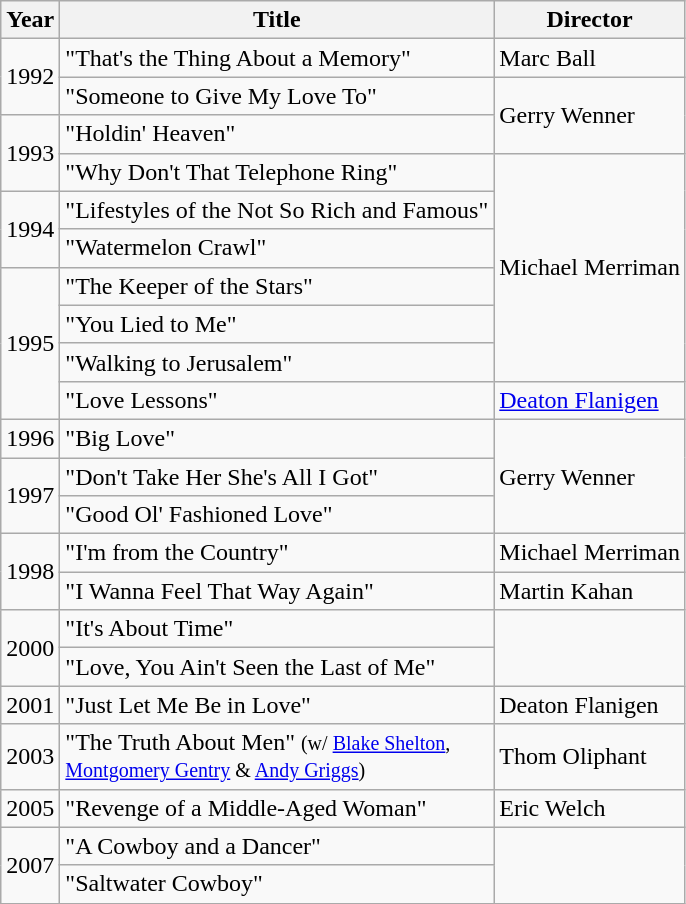<table class="wikitable">
<tr>
<th>Year</th>
<th>Title</th>
<th>Director</th>
</tr>
<tr>
<td rowspan="2">1992</td>
<td>"That's the Thing About a Memory"</td>
<td>Marc Ball</td>
</tr>
<tr>
<td>"Someone to Give My Love To"</td>
<td rowspan="2">Gerry Wenner</td>
</tr>
<tr>
<td rowspan="2">1993</td>
<td>"Holdin' Heaven"</td>
</tr>
<tr>
<td>"Why Don't That Telephone Ring"</td>
<td rowspan="6">Michael Merriman</td>
</tr>
<tr>
<td rowspan="2">1994</td>
<td>"Lifestyles of the Not So Rich and Famous"</td>
</tr>
<tr>
<td>"Watermelon Crawl"</td>
</tr>
<tr>
<td rowspan="4">1995</td>
<td>"The Keeper of the Stars"</td>
</tr>
<tr>
<td>"You Lied to Me"</td>
</tr>
<tr>
<td>"Walking to Jerusalem"</td>
</tr>
<tr>
<td>"Love Lessons"</td>
<td><a href='#'>Deaton Flanigen</a></td>
</tr>
<tr>
<td>1996</td>
<td>"Big Love"</td>
<td rowspan="3">Gerry Wenner</td>
</tr>
<tr>
<td rowspan="2">1997</td>
<td>"Don't Take Her She's All I Got"</td>
</tr>
<tr>
<td>"Good Ol' Fashioned Love"</td>
</tr>
<tr>
<td rowspan="2">1998</td>
<td>"I'm from the Country"</td>
<td>Michael Merriman</td>
</tr>
<tr>
<td>"I Wanna Feel That Way Again"</td>
<td>Martin Kahan</td>
</tr>
<tr>
<td rowspan="2">2000</td>
<td>"It's About Time"</td>
</tr>
<tr>
<td>"Love, You Ain't Seen the Last of Me"</td>
</tr>
<tr>
<td>2001</td>
<td>"Just Let Me Be in Love"</td>
<td>Deaton Flanigen</td>
</tr>
<tr>
<td>2003</td>
<td>"The Truth About Men" <small>(w/ <a href='#'>Blake Shelton</a>,<br><a href='#'>Montgomery Gentry</a> & <a href='#'>Andy Griggs</a>)</small></td>
<td>Thom Oliphant</td>
</tr>
<tr>
<td>2005</td>
<td>"Revenge of a Middle-Aged Woman"</td>
<td>Eric Welch</td>
</tr>
<tr>
<td rowspan="2">2007</td>
<td>"A Cowboy and a Dancer"</td>
</tr>
<tr>
<td>"Saltwater Cowboy"</td>
</tr>
</table>
